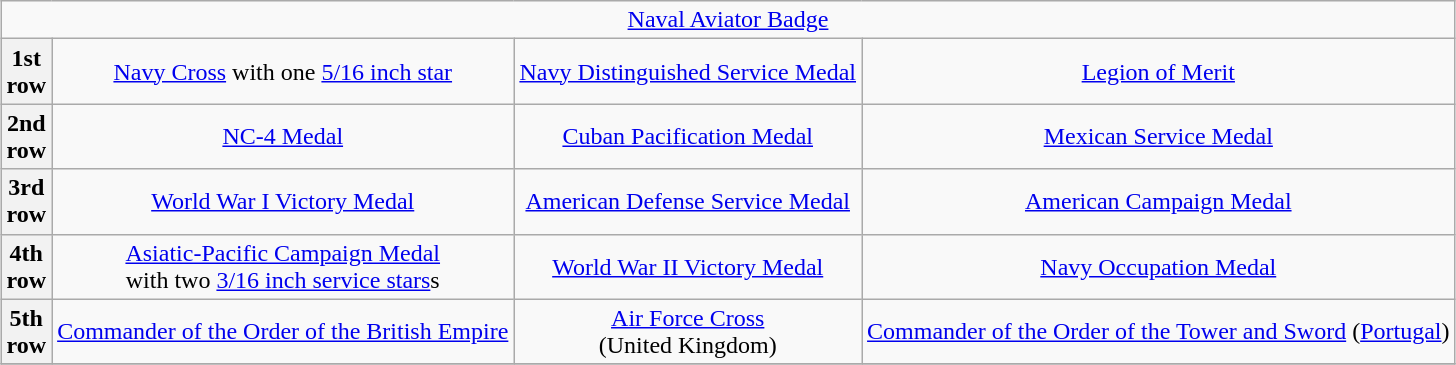<table class="wikitable" style="margin:1em auto; text-align:center;">
<tr>
<td colspan="14"><a href='#'>Naval Aviator Badge</a></td>
</tr>
<tr>
<th>1st<br> row</th>
<td colspan="3"><a href='#'>Navy Cross</a> with one <a href='#'>5/16 inch star</a></td>
<td colspan="3"><a href='#'>Navy Distinguished Service Medal</a></td>
<td colspan="3"><a href='#'>Legion of Merit</a></td>
</tr>
<tr>
<th>2nd<br> row</th>
<td colspan="3"><a href='#'>NC-4 Medal</a></td>
<td colspan="3"><a href='#'>Cuban Pacification Medal</a></td>
<td colspan="3"><a href='#'>Mexican Service Medal</a></td>
</tr>
<tr>
<th>3rd<br> row</th>
<td colspan="3"><a href='#'>World War I Victory Medal</a></td>
<td colspan="3"><a href='#'>American Defense Service Medal</a></td>
<td colspan="3"><a href='#'>American Campaign Medal</a></td>
</tr>
<tr>
<th>4th<br> row</th>
<td colspan="3"><a href='#'>Asiatic-Pacific Campaign Medal</a> <br>with two <a href='#'>3/16 inch service stars</a>s</td>
<td colspan="3"><a href='#'>World War II Victory Medal</a></td>
<td colspan="3"><a href='#'>Navy Occupation Medal</a></td>
</tr>
<tr>
<th>5th<br> row</th>
<td colspan="3"><a href='#'>Commander of the Order of the British Empire</a></td>
<td colspan="3"><a href='#'>Air Force Cross</a><br>(United Kingdom)</td>
<td colspan="3"><a href='#'>Commander of the Order of the Tower and Sword</a> (<a href='#'>Portugal</a>)</td>
</tr>
<tr>
</tr>
</table>
